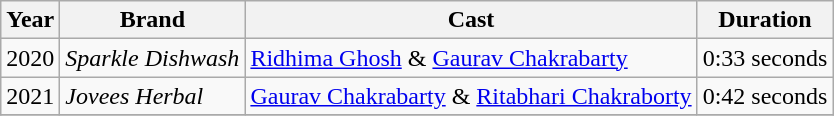<table class="wikitable sortable">
<tr>
<th>Year</th>
<th>Brand</th>
<th>Cast</th>
<th>Duration</th>
</tr>
<tr>
<td>2020</td>
<td><em>Sparkle Dishwash</em></td>
<td><a href='#'>Ridhima Ghosh</a> & <a href='#'>Gaurav Chakrabarty</a></td>
<td>0:33 seconds</td>
</tr>
<tr>
<td>2021</td>
<td><em>Jovees Herbal</em></td>
<td><a href='#'>Gaurav Chakrabarty</a> & <a href='#'>Ritabhari Chakraborty</a></td>
<td>0:42 seconds</td>
</tr>
<tr>
</tr>
</table>
